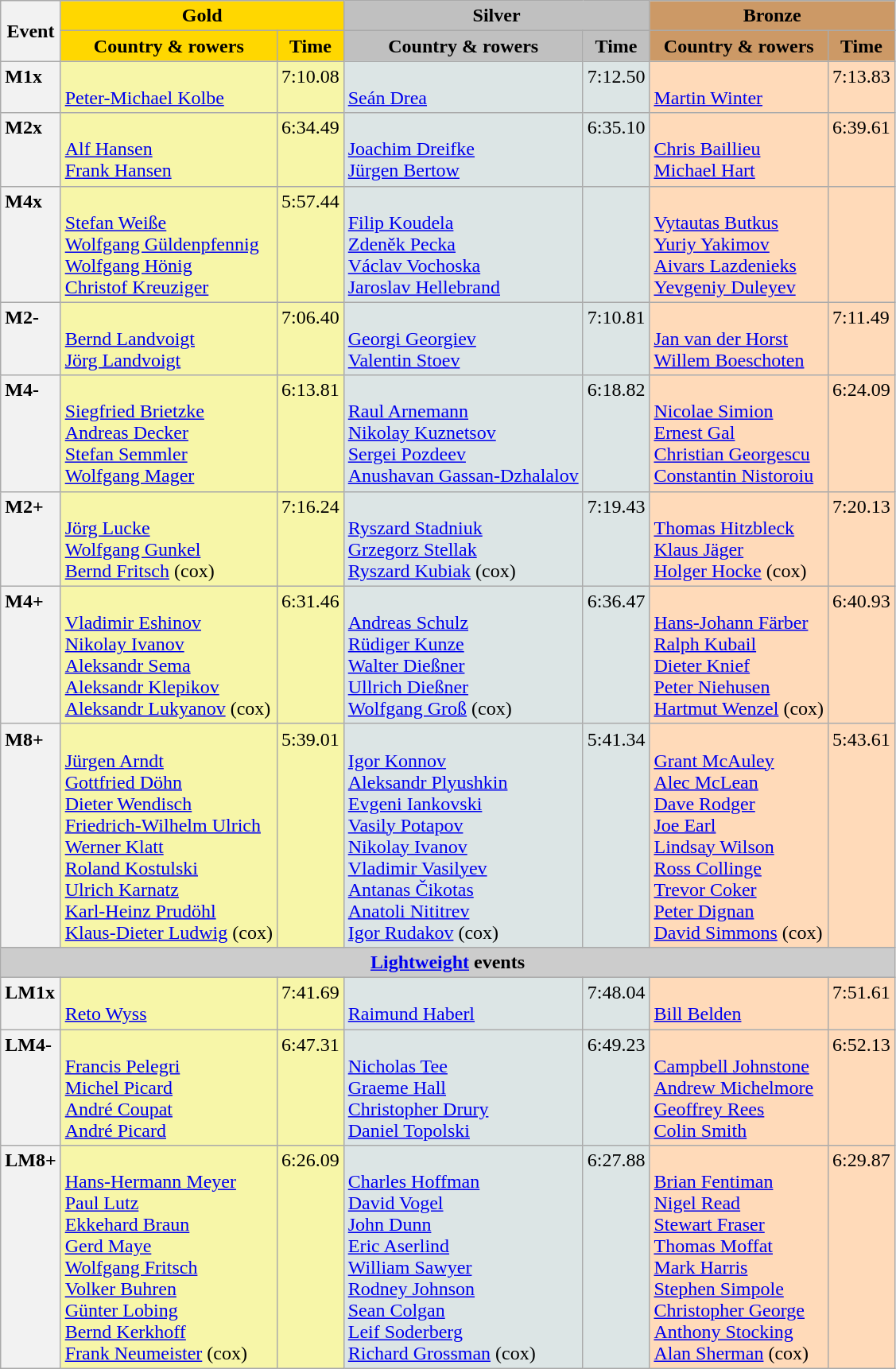<table class="wikitable">
<tr>
<th rowspan="2">Event</th>
<th colspan="2" style="background-color:gold">Gold</th>
<th colspan="2" style="background-color:silver">Silver</th>
<th colspan="2" style="background-color:#CC9966">Bronze</th>
</tr>
<tr>
<th style="background-color:gold">Country & rowers</th>
<th style="background-color:gold">Time</th>
<th style="background-color:silver">Country & rowers</th>
<th style="background-color:silver">Time</th>
<th style="background-color:#CC9966">Country & rowers</th>
<th style="background-color:#CC9966">Time</th>
</tr>
<tr style="vertical-align:top;">
<th style="text-align:left;">M1x </th>
<td style="background-color:#F7F6A8;"><strong></strong> <br> <a href='#'>Peter-Michael Kolbe</a></td>
<td style="background-color:#F7F6A8;">7:10.08</td>
<td style="background-color:#DCE5E5;"><strong></strong> <br> <a href='#'>Seán Drea</a></td>
<td style="background-color:#DCE5E5;">7:12.50</td>
<td style="background-color:#FFDAB9;"><strong></strong> <br> <a href='#'>Martin Winter</a></td>
<td style="background-color:#FFDAB9;">7:13.83</td>
</tr>
<tr style="vertical-align:top;">
<th style="text-align:left;">M2x </th>
<td style="background-color:#F7F6A8;"><strong></strong> <br> <a href='#'>Alf Hansen</a> <br> <a href='#'>Frank Hansen</a></td>
<td style="background-color:#F7F6A8;">6:34.49</td>
<td style="background-color:#DCE5E5;"><strong></strong> <br> <a href='#'>Joachim Dreifke</a> <br> <a href='#'>Jürgen Bertow</a></td>
<td style="background-color:#DCE5E5;">6:35.10</td>
<td style="background-color:#FFDAB9;"><strong></strong> <br> <a href='#'>Chris Baillieu</a> <br> <a href='#'>Michael Hart</a></td>
<td style="background-color:#FFDAB9;">6:39.61</td>
</tr>
<tr style="vertical-align:top;">
<th style="text-align:left;">M4x </th>
<td style="background-color:#F7F6A8;"><strong></strong> <br> <a href='#'>Stefan Weiße</a> <br> <a href='#'>Wolfgang Güldenpfennig</a> <br> <a href='#'>Wolfgang Hönig</a> <br> <a href='#'>Christof Kreuziger</a></td>
<td style="background-color:#F7F6A8;">5:57.44</td>
<td style="background-color:#DCE5E5;"><strong></strong> <br> <a href='#'>Filip Koudela</a> <br> <a href='#'>Zdeněk Pecka</a> <br> <a href='#'>Václav Vochoska</a> <br> <a href='#'>Jaroslav Hellebrand</a></td>
<td style="background-color:#DCE5E5;"></td>
<td style="background-color:#FFDAB9;"><strong></strong> <br> <a href='#'>Vytautas Butkus</a> <br> <a href='#'>Yuriy Yakimov</a> <br> <a href='#'>Aivars Lazdenieks</a> <br> <a href='#'>Yevgeniy Duleyev</a></td>
<td style="background-color:#FFDAB9;"></td>
</tr>
<tr style="vertical-align:top;">
<th style="text-align:left;">M2- </th>
<td style="background-color:#F7F6A8;"><strong></strong> <br> <a href='#'>Bernd Landvoigt</a> <br> <a href='#'>Jörg Landvoigt</a></td>
<td style="background-color:#F7F6A8;">7:06.40</td>
<td style="background-color:#DCE5E5;"><strong></strong> <br> <a href='#'>Georgi Georgiev</a> <br> <a href='#'>Valentin Stoev</a></td>
<td style="background-color:#DCE5E5;">7:10.81</td>
<td style="background-color:#FFDAB9;"><strong></strong> <br> <a href='#'>Jan van der Horst</a> <br> <a href='#'>Willem Boeschoten</a></td>
<td style="background-color:#FFDAB9;">7:11.49</td>
</tr>
<tr style="vertical-align:top;">
<th style="text-align:left;">M4- </th>
<td style="background-color:#F7F6A8;"><strong></strong> <br> <a href='#'>Siegfried Brietzke</a> <br> <a href='#'>Andreas Decker</a> <br> <a href='#'>Stefan Semmler</a> <br> <a href='#'>Wolfgang Mager</a></td>
<td style="background-color:#F7F6A8;">6:13.81</td>
<td style="background-color:#DCE5E5;"><strong></strong> <br> <a href='#'>Raul Arnemann</a> <br> <a href='#'>Nikolay Kuznetsov</a> <br> <a href='#'>Sergei Pozdeev</a> <br> <a href='#'>Anushavan Gassan-Dzhalalov</a></td>
<td style="background-color:#DCE5E5;">6:18.82</td>
<td style="background-color:#FFDAB9;"><strong></strong> <br> <a href='#'>Nicolae Simion</a> <br> <a href='#'>Ernest Gal</a> <br> <a href='#'>Christian Georgescu</a> <br> <a href='#'>Constantin Nistoroiu</a></td>
<td style="background-color:#FFDAB9;">6:24.09</td>
</tr>
<tr style="vertical-align:top;">
<th style="text-align:left;">M2+ </th>
<td style="background-color:#F7F6A8;"><strong></strong> <br> <a href='#'>Jörg Lucke</a> <br> <a href='#'>Wolfgang Gunkel</a> <br> <a href='#'>Bernd Fritsch</a> (cox)</td>
<td style="background-color:#F7F6A8;">7:16.24</td>
<td style="background-color:#DCE5E5;"><strong></strong> <br> <a href='#'>Ryszard Stadniuk</a> <br> <a href='#'>Grzegorz Stellak</a> <br> <a href='#'>Ryszard Kubiak</a> (cox)</td>
<td style="background-color:#DCE5E5;">7:19.43</td>
<td style="background-color:#FFDAB9;"><strong></strong> <br> <a href='#'>Thomas Hitzbleck</a> <br> <a href='#'>Klaus Jäger</a> <br> <a href='#'>Holger Hocke</a> (cox)</td>
<td style="background-color:#FFDAB9;">7:20.13</td>
</tr>
<tr style="vertical-align:top;">
<th style="text-align:left;">M4+ </th>
<td style="background-color:#F7F6A8;"><strong></strong> <br> <a href='#'>Vladimir Eshinov</a> <br> <a href='#'>Nikolay Ivanov</a> <br> <a href='#'>Aleksandr Sema</a> <br> <a href='#'>Aleksandr Klepikov</a> <br> <a href='#'>Aleksandr Lukyanov</a> (cox)</td>
<td style="background-color:#F7F6A8;">6:31.46</td>
<td style="background-color:#DCE5E5;"><strong></strong> <br> <a href='#'>Andreas Schulz</a> <br> <a href='#'>Rüdiger Kunze</a> <br> <a href='#'>Walter Dießner</a> <br> <a href='#'>Ullrich Dießner</a> <br> <a href='#'>Wolfgang Groß</a> (cox)</td>
<td style="background-color:#DCE5E5;">6:36.47</td>
<td style="background-color:#FFDAB9;"><strong></strong> <br> <a href='#'>Hans-Johann Färber</a> <br> <a href='#'>Ralph Kubail</a> <br> <a href='#'>Dieter Knief</a> <br> <a href='#'>Peter Niehusen</a> <br> <a href='#'>Hartmut Wenzel</a> (cox)</td>
<td style="background-color:#FFDAB9;">6:40.93</td>
</tr>
<tr style="vertical-align:top;">
<th style="text-align:left;">M8+ </th>
<td style="background-color:#F7F6A8;"><strong></strong> <br> <a href='#'>Jürgen Arndt</a> <br> <a href='#'>Gottfried Döhn</a> <br> <a href='#'>Dieter Wendisch</a> <br> <a href='#'>Friedrich-Wilhelm Ulrich</a> <br> <a href='#'>Werner Klatt</a> <br> <a href='#'>Roland Kostulski</a> <br> <a href='#'>Ulrich Karnatz</a> <br> <a href='#'>Karl-Heinz Prudöhl</a> <br> <a href='#'>Klaus-Dieter Ludwig</a> (cox)</td>
<td style="background-color:#F7F6A8;">5:39.01</td>
<td style="background-color:#DCE5E5;"><strong></strong> <br> <a href='#'>Igor Konnov</a> <br> <a href='#'>Aleksandr Plyushkin</a> <br> <a href='#'>Evgeni Iankovski</a> <br> <a href='#'>Vasily Potapov</a> <br> <a href='#'>Nikolay Ivanov</a> <br> <a href='#'>Vladimir Vasilyev</a> <br> <a href='#'>Antanas Čikotas</a> <br> <a href='#'>Anatoli Nititrev</a> <br> <a href='#'>Igor Rudakov</a> (cox)</td>
<td style="background-color:#DCE5E5;">5:41.34</td>
<td style="background-color:#FFDAB9;"><strong></strong> <br> <a href='#'>Grant McAuley</a> <br> <a href='#'>Alec McLean</a> <br> <a href='#'>Dave Rodger</a> <br> <a href='#'>Joe Earl</a> <br> <a href='#'>Lindsay Wilson</a> <br> <a href='#'>Ross Collinge</a> <br> <a href='#'>Trevor Coker</a> <br> <a href='#'>Peter Dignan</a> <br> <a href='#'>David Simmons</a> (cox)</td>
<td style="background-color:#FFDAB9;">5:43.61</td>
</tr>
<tr>
<th colspan="7" style="background-color:#CCC;"><a href='#'>Lightweight</a> events</th>
</tr>
<tr style="vertical-align:top;">
<th style="text-align:left;">LM1x </th>
<td style="background-color:#F7F6A8;"><strong></strong> <br> <a href='#'>Reto Wyss</a></td>
<td style="background-color:#F7F6A8;">7:41.69</td>
<td style="background-color:#DCE5E5;"><strong></strong> <br> <a href='#'>Raimund Haberl</a></td>
<td style="background-color:#DCE5E5;">7:48.04</td>
<td style="background-color:#FFDAB9;"><strong></strong> <br> <a href='#'>Bill Belden</a></td>
<td style="background-color:#FFDAB9;">7:51.61</td>
</tr>
<tr style="vertical-align:top;">
<th style="text-align:left;">LM4- </th>
<td style="background-color:#F7F6A8;"><strong></strong> <br> <a href='#'>Francis Pelegri</a> <br> <a href='#'>Michel Picard</a> <br> <a href='#'>André Coupat</a> <br> <a href='#'>André Picard</a></td>
<td style="background-color:#F7F6A8;">6:47.31</td>
<td style="background-color:#DCE5E5;"><strong></strong> <br> <a href='#'>Nicholas Tee</a> <br> <a href='#'>Graeme Hall</a> <br> <a href='#'>Christopher Drury</a> <br> <a href='#'>Daniel Topolski</a></td>
<td style="background-color:#DCE5E5;">6:49.23</td>
<td style="background-color:#FFDAB9;"><strong></strong> <br> <a href='#'>Campbell Johnstone</a> <br> <a href='#'>Andrew Michelmore</a> <br> <a href='#'>Geoffrey Rees</a> <br> <a href='#'>Colin Smith</a></td>
<td style="background-color:#FFDAB9;">6:52.13</td>
</tr>
<tr style="vertical-align:top;">
<th style="text-align:left;">LM8+ </th>
<td style="background-color:#F7F6A8;"><strong></strong> <br> <a href='#'>Hans-Hermann Meyer</a> <br> <a href='#'>Paul Lutz</a> <br> <a href='#'>Ekkehard Braun</a> <br> <a href='#'>Gerd Maye</a> <br> <a href='#'>Wolfgang Fritsch</a> <br> <a href='#'>Volker Buhren</a> <br> <a href='#'>Günter Lobing</a> <br> <a href='#'>Bernd Kerkhoff</a> <br> <a href='#'>Frank Neumeister</a> (cox)</td>
<td style="background-color:#F7F6A8;">6:26.09</td>
<td style="background-color:#DCE5E5;"><strong></strong> <br> <a href='#'>Charles Hoffman</a> <br> <a href='#'>David Vogel</a> <br> <a href='#'>John Dunn</a> <br> <a href='#'>Eric Aserlind</a> <br> <a href='#'>William Sawyer</a> <br> <a href='#'>Rodney Johnson</a> <br> <a href='#'>Sean Colgan</a> <br> <a href='#'>Leif Soderberg</a> <br> <a href='#'>Richard Grossman</a> (cox)</td>
<td style="background-color:#DCE5E5;">6:27.88</td>
<td style="background-color:#FFDAB9;"><strong></strong> <br> <a href='#'>Brian Fentiman</a> <br> <a href='#'>Nigel Read</a> <br> <a href='#'>Stewart Fraser</a> <br> <a href='#'>Thomas Moffat</a> <br> <a href='#'>Mark Harris</a> <br> <a href='#'>Stephen Simpole</a> <br> <a href='#'>Christopher George</a> <br> <a href='#'>Anthony Stocking</a> <br> <a href='#'>Alan Sherman</a> (cox)</td>
<td style="background-color:#FFDAB9;">6:29.87</td>
</tr>
</table>
